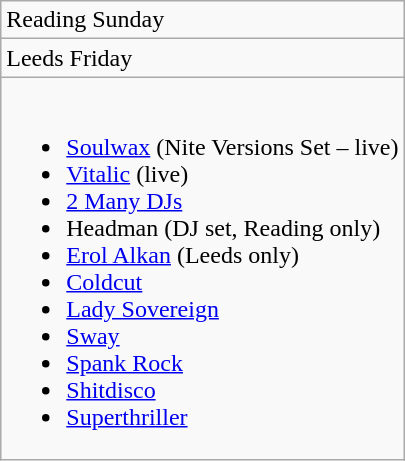<table class="wikitable">
<tr>
<td>Reading Sunday</td>
</tr>
<tr>
<td>Leeds Friday</td>
</tr>
<tr>
<td><br><ul><li><a href='#'>Soulwax</a> (Nite Versions Set – live)</li><li><a href='#'>Vitalic</a> (live)</li><li><a href='#'>2 Many DJs</a></li><li>Headman (DJ set, Reading only)</li><li><a href='#'>Erol Alkan</a> (Leeds only)</li><li><a href='#'>Coldcut</a></li><li><a href='#'>Lady Sovereign</a></li><li><a href='#'>Sway</a></li><li><a href='#'>Spank Rock</a></li><li><a href='#'>Shitdisco</a></li><li><a href='#'>Superthriller</a></li></ul></td>
</tr>
</table>
